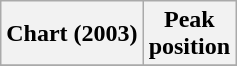<table class="wikitable plainrowheaders">
<tr>
<th scope="col">Chart (2003)</th>
<th scope="col">Peak<br>position</th>
</tr>
<tr>
</tr>
</table>
